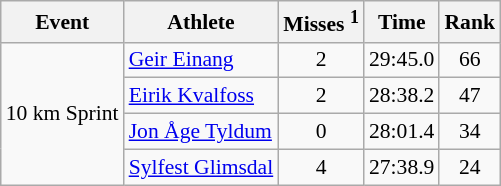<table class="wikitable" style="font-size:90%">
<tr>
<th>Event</th>
<th>Athlete</th>
<th>Misses <sup>1</sup></th>
<th>Time</th>
<th>Rank</th>
</tr>
<tr>
<td rowspan="4">10 km Sprint</td>
<td><a href='#'>Geir Einang</a></td>
<td align="center">2</td>
<td align="center">29:45.0</td>
<td align="center">66</td>
</tr>
<tr>
<td><a href='#'>Eirik Kvalfoss</a></td>
<td align="center">2</td>
<td align="center">28:38.2</td>
<td align="center">47</td>
</tr>
<tr>
<td><a href='#'>Jon Åge Tyldum</a></td>
<td align="center">0</td>
<td align="center">28:01.4</td>
<td align="center">34</td>
</tr>
<tr>
<td><a href='#'>Sylfest Glimsdal</a></td>
<td align="center">4</td>
<td align="center">27:38.9</td>
<td align="center">24</td>
</tr>
</table>
